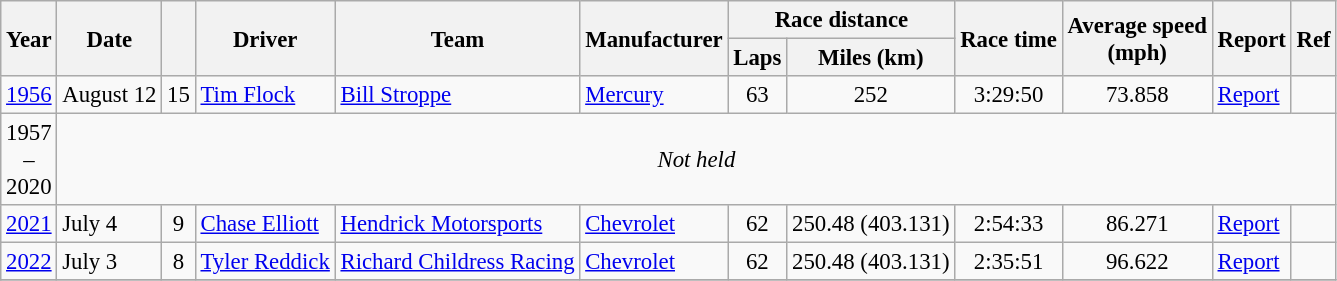<table class="wikitable" style="font-size: 95%;">
<tr>
<th rowspan=2>Year</th>
<th rowspan=2>Date</th>
<th rowspan=2></th>
<th rowspan=2>Driver</th>
<th rowspan=2>Team</th>
<th rowspan=2>Manufacturer</th>
<th colspan=2>Race distance</th>
<th rowspan=2>Race time</th>
<th rowspan=2>Average speed<br>(mph)</th>
<th rowspan=2>Report</th>
<th rowspan=2>Ref</th>
</tr>
<tr>
<th>Laps</th>
<th>Miles (km)</th>
</tr>
<tr>
<td><a href='#'>1956</a></td>
<td>August 12</td>
<td align=center>15</td>
<td><a href='#'>Tim Flock</a></td>
<td><a href='#'>Bill Stroppe</a></td>
<td><a href='#'>Mercury</a></td>
<td align=center>63</td>
<td align=center>252 </td>
<td align=center>3:29:50</td>
<td align=center>73.858</td>
<td><a href='#'>Report</a></td>
<td align=center></td>
</tr>
<tr>
<td align=center>1957<br>–<br>2020</td>
<td colspan=11 align=center><em>Not held</em></td>
</tr>
<tr>
<td><a href='#'>2021</a></td>
<td>July 4</td>
<td align=center>9</td>
<td><a href='#'>Chase Elliott</a></td>
<td><a href='#'>Hendrick Motorsports</a></td>
<td><a href='#'>Chevrolet</a></td>
<td align=center>62</td>
<td align=center>250.48 (403.131)</td>
<td align=center>2:54:33</td>
<td align=center>86.271</td>
<td><a href='#'>Report</a></td>
<td align=center></td>
</tr>
<tr>
<td><a href='#'>2022</a></td>
<td>July 3</td>
<td align=center>8</td>
<td><a href='#'>Tyler Reddick</a></td>
<td><a href='#'>Richard Childress Racing</a></td>
<td><a href='#'>Chevrolet</a></td>
<td align=center>62</td>
<td align=center>250.48 (403.131)</td>
<td align=center>2:35:51</td>
<td align=center>96.622</td>
<td><a href='#'>Report</a></td>
<td align=center></td>
</tr>
<tr>
</tr>
</table>
